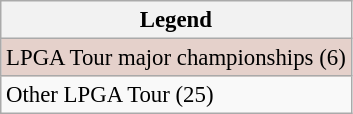<table class="wikitable" style="font-size:95%;">
<tr>
<th>Legend</th>
</tr>
<tr style="background:#e5d1cb;">
<td>LPGA Tour major championships (6)</td>
</tr>
<tr>
<td>Other LPGA Tour (25)</td>
</tr>
</table>
